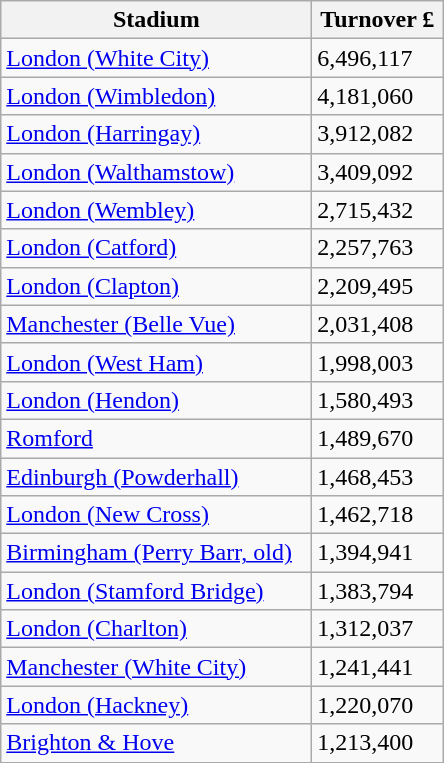<table class="wikitable">
<tr>
<th width=200>Stadium</th>
<th width=80>Turnover £</th>
</tr>
<tr>
<td><a href='#'>London (White City)</a></td>
<td>6,496,117</td>
</tr>
<tr>
<td><a href='#'>London (Wimbledon)</a></td>
<td>4,181,060</td>
</tr>
<tr>
<td><a href='#'>London (Harringay)</a></td>
<td>3,912,082</td>
</tr>
<tr>
<td><a href='#'>London (Walthamstow)</a></td>
<td>3,409,092</td>
</tr>
<tr>
<td><a href='#'>London (Wembley)</a></td>
<td>2,715,432</td>
</tr>
<tr>
<td><a href='#'>London (Catford)</a></td>
<td>2,257,763</td>
</tr>
<tr>
<td><a href='#'>London (Clapton)</a></td>
<td>2,209,495</td>
</tr>
<tr>
<td><a href='#'>Manchester (Belle Vue)</a></td>
<td>2,031,408</td>
</tr>
<tr>
<td><a href='#'>London (West Ham)</a></td>
<td>1,998,003</td>
</tr>
<tr>
<td><a href='#'>London (Hendon)</a></td>
<td>1,580,493</td>
</tr>
<tr>
<td><a href='#'>Romford</a></td>
<td>1,489,670</td>
</tr>
<tr>
<td><a href='#'>Edinburgh (Powderhall)</a></td>
<td>1,468,453</td>
</tr>
<tr>
<td><a href='#'>London (New Cross)</a></td>
<td>1,462,718</td>
</tr>
<tr>
<td><a href='#'>Birmingham (Perry Barr, old)</a></td>
<td>1,394,941</td>
</tr>
<tr>
<td><a href='#'>London (Stamford Bridge)</a></td>
<td>1,383,794</td>
</tr>
<tr>
<td><a href='#'>London (Charlton)</a></td>
<td>1,312,037</td>
</tr>
<tr>
<td><a href='#'>Manchester (White City)</a></td>
<td>1,241,441</td>
</tr>
<tr>
<td><a href='#'>London (Hackney)</a></td>
<td>1,220,070</td>
</tr>
<tr>
<td><a href='#'>Brighton & Hove</a></td>
<td>1,213,400</td>
</tr>
</table>
